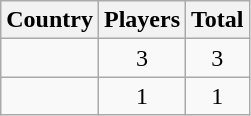<table class="wikitable sortable" style="text-align: center;">
<tr>
<th>Country</th>
<th>Players</th>
<th>Total</th>
</tr>
<tr>
<td align=left></td>
<td>3</td>
<td>3</td>
</tr>
<tr>
<td align=left></td>
<td>1</td>
<td>1</td>
</tr>
</table>
